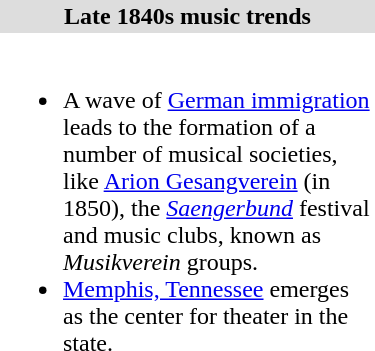<table align="right" border="0" cellpadding="2" width=250 cellspacing="0" style="margin-left:0.5em;" class="toccolours">
<tr>
<th style="background:#ddd;">Late 1840s music trends</th>
</tr>
<tr>
<td><br><ul><li>A wave of <a href='#'>German immigration</a> leads to the formation of a number of musical societies, like <a href='#'>Arion Gesangverein</a> (in 1850), the <em><a href='#'>Saengerbund</a></em> festival and music clubs, known as <em>Musikverein</em> groups.</li><li><a href='#'>Memphis, Tennessee</a> emerges as the center for theater in the state.</li></ul></td>
</tr>
</table>
